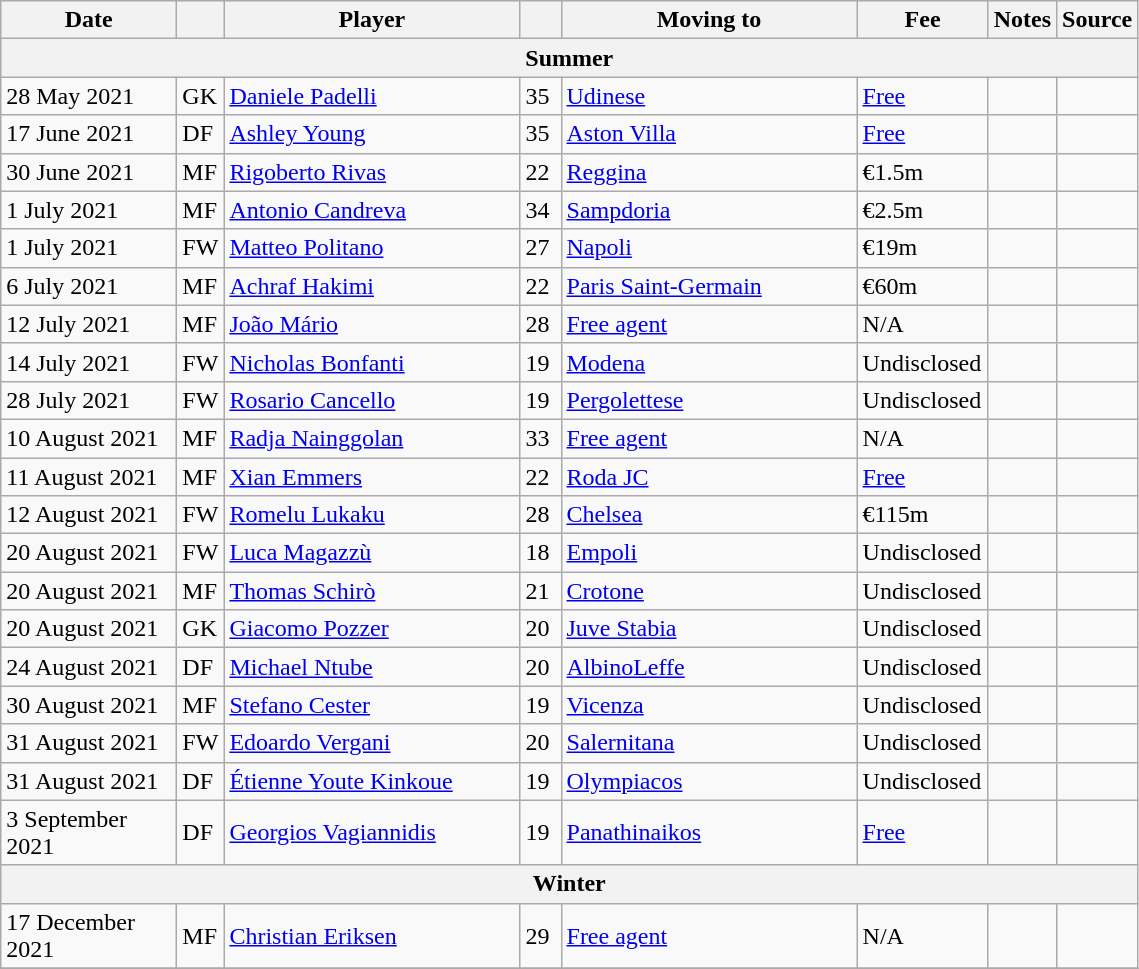<table class="wikitable sortable">
<tr>
<th style="width:110px;">Date</th>
<th style="width:20px;"></th>
<th style="width:190px;">Player</th>
<th style="width:20px;"></th>
<th style="width:190px;">Moving to</th>
<th style="width:80px;" class="unsortable">Fee</th>
<th style="width:20px;" class="unsortable">Notes</th>
<th style="width:20px;">Source</th>
</tr>
<tr>
<th colspan=8>Summer</th>
</tr>
<tr>
<td>28 May 2021</td>
<td>GK</td>
<td> <a href='#'>Daniele Padelli</a></td>
<td>35</td>
<td> <a href='#'>Udinese</a></td>
<td><a href='#'>Free</a></td>
<td></td>
<td></td>
</tr>
<tr>
<td>17 June 2021</td>
<td>DF</td>
<td> <a href='#'>Ashley Young</a></td>
<td>35</td>
<td> <a href='#'>Aston Villa</a></td>
<td><a href='#'>Free</a></td>
<td></td>
<td></td>
</tr>
<tr>
<td>30 June 2021</td>
<td>MF</td>
<td> <a href='#'>Rigoberto Rivas</a></td>
<td>22</td>
<td> <a href='#'>Reggina</a></td>
<td>€1.5m</td>
<td></td>
<td></td>
</tr>
<tr>
<td>1 July 2021</td>
<td>MF</td>
<td> <a href='#'>Antonio Candreva</a></td>
<td>34</td>
<td> <a href='#'>Sampdoria</a></td>
<td>€2.5m</td>
<td></td>
<td></td>
</tr>
<tr>
<td>1 July 2021</td>
<td>FW</td>
<td> <a href='#'>Matteo Politano</a></td>
<td>27</td>
<td> <a href='#'>Napoli</a></td>
<td>€19m</td>
<td></td>
<td></td>
</tr>
<tr>
<td>6 July 2021</td>
<td>MF</td>
<td> <a href='#'>Achraf Hakimi</a></td>
<td>22</td>
<td> <a href='#'>Paris Saint-Germain</a></td>
<td>€60m</td>
<td></td>
<td></td>
</tr>
<tr>
<td>12 July 2021</td>
<td>MF</td>
<td> <a href='#'>João Mário</a></td>
<td>28</td>
<td><a href='#'>Free agent</a></td>
<td>N/A</td>
<td></td>
<td></td>
</tr>
<tr>
<td>14 July 2021</td>
<td>FW</td>
<td> <a href='#'>Nicholas Bonfanti</a></td>
<td>19</td>
<td> <a href='#'>Modena</a></td>
<td>Undisclosed</td>
<td></td>
<td></td>
</tr>
<tr>
<td>28 July 2021</td>
<td>FW</td>
<td> <a href='#'>Rosario Cancello</a></td>
<td>19</td>
<td> <a href='#'>Pergolettese</a></td>
<td>Undisclosed</td>
<td></td>
<td></td>
</tr>
<tr>
<td>10 August 2021</td>
<td>MF</td>
<td> <a href='#'>Radja Nainggolan</a></td>
<td>33</td>
<td><a href='#'>Free agent</a></td>
<td>N/A</td>
<td></td>
<td></td>
</tr>
<tr>
<td>11 August 2021</td>
<td>MF</td>
<td> <a href='#'>Xian Emmers</a></td>
<td>22</td>
<td> <a href='#'>Roda JC</a></td>
<td><a href='#'>Free</a></td>
<td></td>
<td></td>
</tr>
<tr>
<td>12 August 2021</td>
<td>FW</td>
<td> <a href='#'>Romelu Lukaku</a></td>
<td>28</td>
<td> <a href='#'>Chelsea</a></td>
<td>€115m</td>
<td></td>
<td></td>
</tr>
<tr>
<td>20 August 2021</td>
<td>FW</td>
<td> <a href='#'>Luca Magazzù</a></td>
<td>18</td>
<td> <a href='#'>Empoli</a></td>
<td>Undisclosed</td>
<td></td>
<td></td>
</tr>
<tr>
<td>20 August 2021</td>
<td>MF</td>
<td> <a href='#'>Thomas Schirò</a></td>
<td>21</td>
<td> <a href='#'>Crotone</a></td>
<td>Undisclosed</td>
<td></td>
<td></td>
</tr>
<tr>
<td>20 August 2021</td>
<td>GK</td>
<td> <a href='#'>Giacomo Pozzer</a></td>
<td>20</td>
<td> <a href='#'>Juve Stabia</a></td>
<td>Undisclosed</td>
<td></td>
<td></td>
</tr>
<tr>
<td>24 August 2021</td>
<td>DF</td>
<td> <a href='#'>Michael Ntube</a></td>
<td>20</td>
<td> <a href='#'>AlbinoLeffe</a></td>
<td>Undisclosed</td>
<td></td>
<td></td>
</tr>
<tr>
<td>30 August 2021</td>
<td>MF</td>
<td> <a href='#'>Stefano Cester</a></td>
<td>19</td>
<td> <a href='#'>Vicenza</a></td>
<td>Undisclosed</td>
<td></td>
<td></td>
</tr>
<tr>
<td>31 August 2021</td>
<td>FW</td>
<td> <a href='#'>Edoardo Vergani</a></td>
<td>20</td>
<td> <a href='#'>Salernitana</a></td>
<td>Undisclosed</td>
<td></td>
<td></td>
</tr>
<tr>
<td>31 August 2021</td>
<td>DF</td>
<td> <a href='#'>Étienne Youte Kinkoue</a></td>
<td>19</td>
<td> <a href='#'>Olympiacos</a></td>
<td>Undisclosed</td>
<td></td>
<td></td>
</tr>
<tr>
<td>3 September 2021</td>
<td>DF</td>
<td> <a href='#'>Georgios Vagiannidis</a></td>
<td>19</td>
<td> <a href='#'>Panathinaikos</a></td>
<td><a href='#'>Free</a></td>
<td></td>
<td></td>
</tr>
<tr>
<th colspan=8>Winter</th>
</tr>
<tr>
<td>17 December 2021</td>
<td>MF</td>
<td> <a href='#'>Christian Eriksen</a></td>
<td>29</td>
<td><a href='#'>Free agent</a></td>
<td>N/A</td>
<td></td>
<td></td>
</tr>
<tr>
</tr>
</table>
